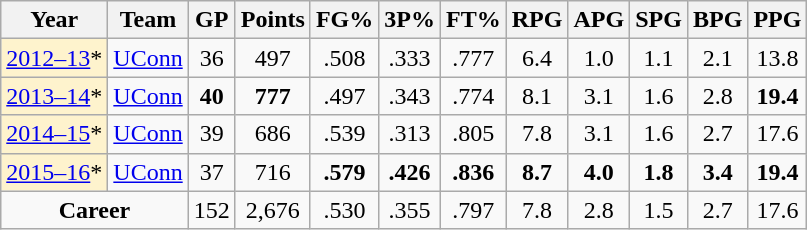<table class="wikitable sortable" style="text-align:center">
<tr>
<th>Year</th>
<th>Team</th>
<th>GP</th>
<th>Points</th>
<th>FG%</th>
<th>3P%</th>
<th>FT%</th>
<th>RPG</th>
<th>APG</th>
<th>SPG</th>
<th>BPG</th>
<th>PPG</th>
</tr>
<tr>
<td style="background:#FEF3CD;"><a href='#'>2012–13</a>*</td>
<td><a href='#'>UConn</a></td>
<td>36</td>
<td>497</td>
<td>.508</td>
<td>.333</td>
<td>.777</td>
<td>6.4</td>
<td>1.0</td>
<td>1.1</td>
<td>2.1</td>
<td>13.8</td>
</tr>
<tr>
<td style="background:#FEF3CD;"><a href='#'>2013–14</a>*</td>
<td><a href='#'>UConn</a></td>
<td><strong>40</strong></td>
<td><strong>777</strong></td>
<td>.497</td>
<td>.343</td>
<td>.774</td>
<td>8.1</td>
<td>3.1</td>
<td>1.6</td>
<td>2.8</td>
<td><strong>19.4</strong></td>
</tr>
<tr>
<td style="background:#FEF3CD;"><a href='#'>2014–15</a>*</td>
<td><a href='#'>UConn</a></td>
<td>39</td>
<td>686</td>
<td>.539</td>
<td>.313</td>
<td>.805</td>
<td>7.8</td>
<td>3.1</td>
<td>1.6</td>
<td>2.7</td>
<td>17.6</td>
</tr>
<tr>
<td style="background:#FEF3CD;"><a href='#'>2015–16</a>*</td>
<td><a href='#'>UConn</a></td>
<td>37</td>
<td>716</td>
<td><strong>.579</strong></td>
<td><strong>.426</strong></td>
<td><strong>.836</strong></td>
<td><strong>8.7</strong></td>
<td><strong>4.0</strong></td>
<td><strong>1.8</strong></td>
<td><strong>3.4</strong></td>
<td><strong>19.4</strong></td>
</tr>
<tr>
<td colspan=2; align=center><strong>Career</strong></td>
<td>152</td>
<td>2,676</td>
<td>.530</td>
<td>.355</td>
<td>.797</td>
<td>7.8</td>
<td>2.8</td>
<td>1.5</td>
<td>2.7</td>
<td>17.6</td>
</tr>
</table>
